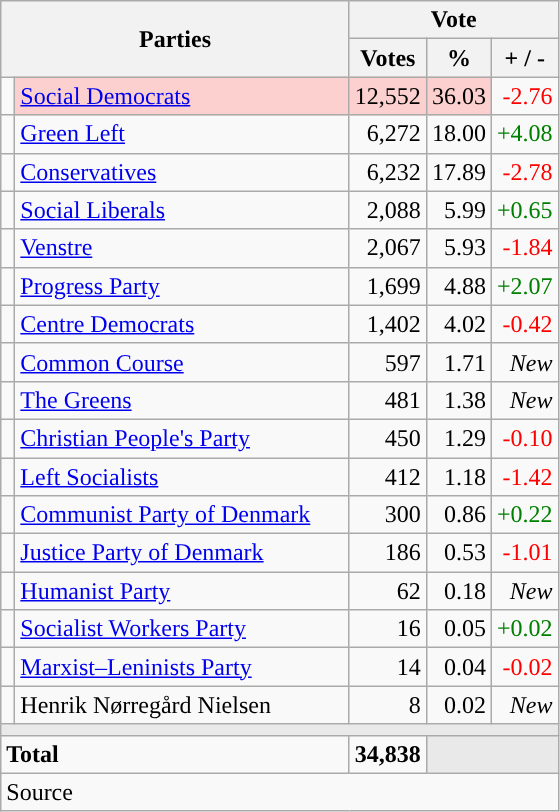<table class="wikitable" style="text-align:right;">
<tr>
<th style="text-align:centre;" rowspan="2" colspan="2" width="225">Parties</th>
<th colspan="3">Vote</th>
</tr>
<tr>
<th width="15">Votes</th>
<th width="15">%</th>
<th width="15">+ / -</th>
</tr>
<tr>
<td width="2" style="color:inherit;background:"></td>
<td bgcolor=#fbd0ce  align="left"><a href='#'>Social Democrats</a></td>
<td bgcolor=#fbd0ce>12,552</td>
<td bgcolor=#fbd0ce>36.03</td>
<td style=color:red;>-2.76</td>
</tr>
<tr>
<td width="2" style="color:inherit;background:"></td>
<td align="left"><a href='#'>Green Left</a></td>
<td>6,272</td>
<td>18.00</td>
<td style=color:green;>+4.08</td>
</tr>
<tr>
<td width="2" style="color:inherit;background:"></td>
<td align="left"><a href='#'>Conservatives</a></td>
<td>6,232</td>
<td>17.89</td>
<td style=color:red;>-2.78</td>
</tr>
<tr>
<td width="2" style="color:inherit;background:"></td>
<td align="left"><a href='#'>Social Liberals</a></td>
<td>2,088</td>
<td>5.99</td>
<td style=color:green;>+0.65</td>
</tr>
<tr>
<td width="2" style="color:inherit;background:"></td>
<td align="left"><a href='#'>Venstre</a></td>
<td>2,067</td>
<td>5.93</td>
<td style=color:red;>-1.84</td>
</tr>
<tr>
<td width="2" style="color:inherit;background:"></td>
<td align="left"><a href='#'>Progress Party</a></td>
<td>1,699</td>
<td>4.88</td>
<td style=color:green;>+2.07</td>
</tr>
<tr>
<td width="2" style="color:inherit;background:"></td>
<td align="left"><a href='#'>Centre Democrats</a></td>
<td>1,402</td>
<td>4.02</td>
<td style=color:red;>-0.42</td>
</tr>
<tr>
<td width="2" style="color:inherit;background:"></td>
<td align="left"><a href='#'>Common Course</a></td>
<td>597</td>
<td>1.71</td>
<td><em>New</em></td>
</tr>
<tr>
<td width="2" style="color:inherit;background:"></td>
<td align="left"><a href='#'>The Greens</a></td>
<td>481</td>
<td>1.38</td>
<td><em>New</em></td>
</tr>
<tr>
<td width="2" style="color:inherit;background:"></td>
<td align="left"><a href='#'>Christian People's Party</a></td>
<td>450</td>
<td>1.29</td>
<td style=color:red;>-0.10</td>
</tr>
<tr>
<td width="2" style="color:inherit;background:"></td>
<td align="left"><a href='#'>Left Socialists</a></td>
<td>412</td>
<td>1.18</td>
<td style=color:red;>-1.42</td>
</tr>
<tr>
<td width="2" style="color:inherit;background:"></td>
<td align="left"><a href='#'>Communist Party of Denmark</a></td>
<td>300</td>
<td>0.86</td>
<td style=color:green;>+0.22</td>
</tr>
<tr>
<td width="2" style="color:inherit;background:"></td>
<td align="left"><a href='#'>Justice Party of Denmark</a></td>
<td>186</td>
<td>0.53</td>
<td style=color:red;>-1.01</td>
</tr>
<tr>
<td width="2" style="color:inherit;background:"></td>
<td align="left"><a href='#'>Humanist Party</a></td>
<td>62</td>
<td>0.18</td>
<td><em>New</em></td>
</tr>
<tr>
<td width="2" style="color:inherit;background:"></td>
<td align="left"><a href='#'>Socialist Workers Party</a></td>
<td>16</td>
<td>0.05</td>
<td style=color:green;>+0.02</td>
</tr>
<tr>
<td width="2" style="color:inherit;background:"></td>
<td align="left"><a href='#'>Marxist–Leninists Party</a></td>
<td>14</td>
<td>0.04</td>
<td style=color:red;>-0.02</td>
</tr>
<tr>
<td width="2" style="color:inherit;background:"></td>
<td align="left">Henrik Nørregård Nielsen</td>
<td>8</td>
<td>0.02</td>
<td><em>New</em></td>
</tr>
<tr>
<td colspan="7" bgcolor="#E9E9E9"></td>
</tr>
<tr>
<td align="left" colspan="2"><strong>Total</strong></td>
<td><strong>34,838</strong></td>
<td bgcolor="#E9E9E9" colspan="2"></td>
</tr>
<tr>
<td align="left" colspan="6">Source</td>
</tr>
</table>
